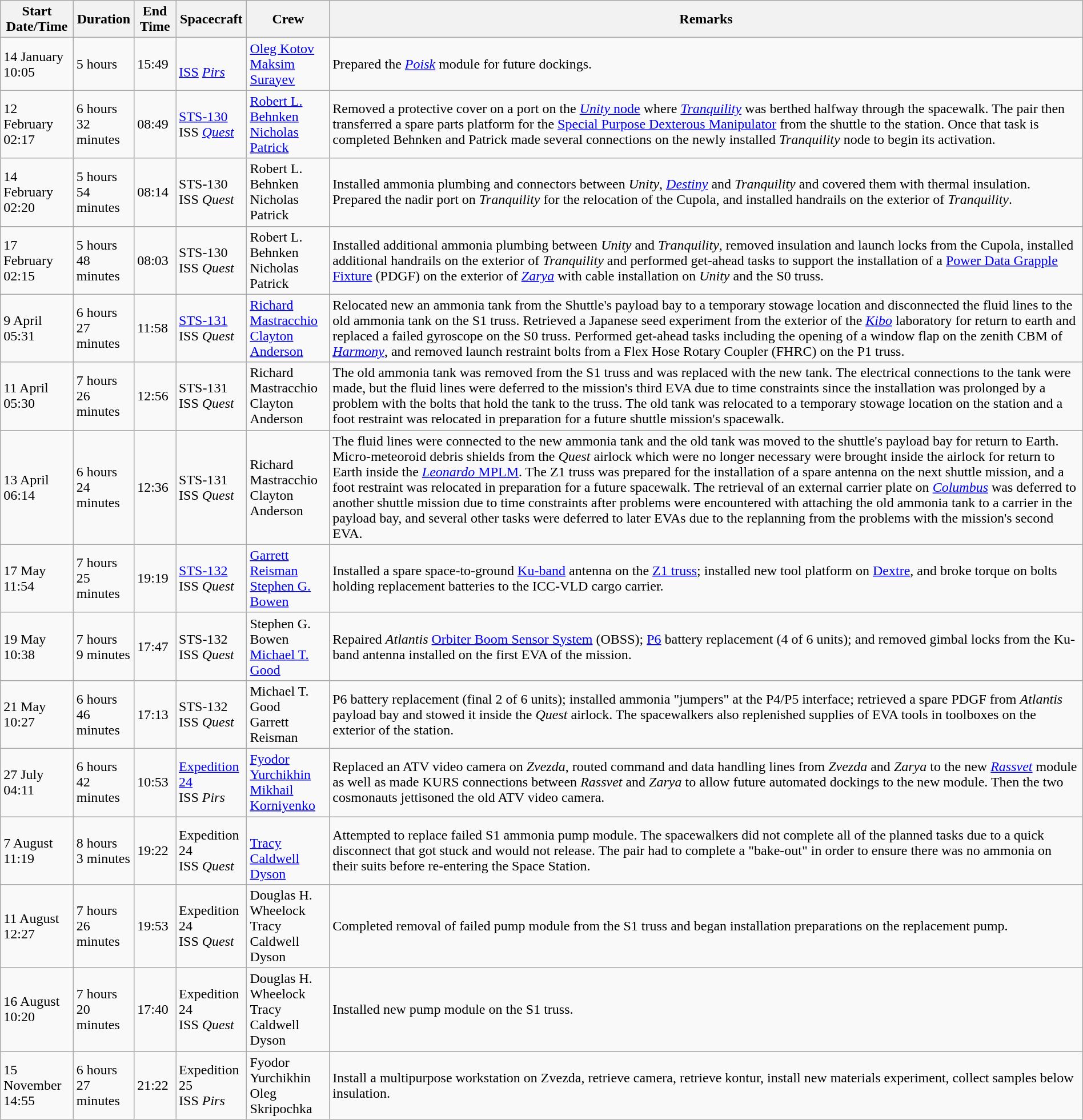<table class="wikitable" style="width:100%;">
<tr>
<th>Start Date/Time</th>
<th>Duration</th>
<th>End Time</th>
<th>Spacecraft</th>
<th>Crew</th>
<th>Remarks</th>
</tr>
<tr>
<td>14 January<br>10:05</td>
<td>5 hours<br></td>
<td>15:49</td>
<td><br><a href='#'>ISS</a> <em><a href='#'>Pirs</a></em></td>
<td> <a href='#'>Oleg Kotov</a><br> <a href='#'>Maksim Surayev</a></td>
<td>Prepared the <a href='#'><em>Poisk</em></a> module for future dockings.</td>
</tr>
<tr>
<td>12 February<br>02:17</td>
<td>6 hours<br>32 minutes</td>
<td>08:49</td>
<td><a href='#'>STS-130</a><br>ISS <em><a href='#'>Quest</a></em></td>
<td> <a href='#'>Robert L. Behnken</a><br> <a href='#'>Nicholas Patrick</a></td>
<td>Removed a protective cover on a port on the <a href='#'><em>Unity</em> node</a> where <a href='#'><em>Tranquility</em></a> was berthed halfway through the spacewalk. The pair then transferred a spare parts platform for the <a href='#'>Special Purpose Dexterous Manipulator</a> from the shuttle to the station. Once that task is completed Behnken and Patrick made several connections on the newly installed <em>Tranquility</em> node to begin its activation.</td>
</tr>
<tr>
<td>14 February<br>02:20</td>
<td>5 hours<br>54 minutes</td>
<td>08:14</td>
<td>STS-130<br>ISS <em>Quest</em></td>
<td>Robert L. Behnken<br>Nicholas Patrick</td>
<td>Installed ammonia plumbing and connectors between <em>Unity</em>, <a href='#'><em>Destiny</em></a> and <em>Tranquility</em> and covered them with thermal insulation. Prepared the nadir port on <em>Tranquility</em> for the relocation of the Cupola, and installed handrails on the exterior of <em>Tranquility</em>.</td>
</tr>
<tr>
<td>17 February<br>02:15</td>
<td>5 hours<br>48 minutes</td>
<td>08:03</td>
<td>STS-130<br>ISS <em>Quest</em></td>
<td>Robert L. Behnken<br>Nicholas Patrick</td>
<td>Installed additional ammonia plumbing between <em>Unity</em> and <em>Tranquility</em>, removed insulation and launch locks from the Cupola, installed additional handrails on the exterior of <em>Tranquility</em> and performed get-ahead tasks to support the installation of a <a href='#'>Power Data Grapple Fixture</a> (PDGF) on the exterior of <em><a href='#'>Zarya</a></em> with cable installation on <em>Unity</em> and the S0 truss.</td>
</tr>
<tr>
<td>9 April<br>05:31</td>
<td>6 hours<br>27 minutes</td>
<td>11:58</td>
<td><a href='#'>STS-131</a><br>ISS <em>Quest</em></td>
<td> <a href='#'>Richard Mastracchio</a><br> <a href='#'>Clayton Anderson</a></td>
<td>Relocated new an ammonia tank from the Shuttle's payload bay to a temporary stowage location and disconnected the fluid lines to the old ammonia tank on the S1 truss. Retrieved a Japanese seed experiment from the exterior of the <a href='#'><em>Kibo</em></a> laboratory for return to earth and replaced a failed gyroscope on the S0 truss. Performed get-ahead tasks including the opening of a window flap on the zenith CBM of <a href='#'><em>Harmony</em></a>, and removed launch restraint bolts from a Flex Hose Rotary Coupler (FHRC) on the P1 truss.</td>
</tr>
<tr>
<td>11 April<br>05:30</td>
<td>7 hours<br>26 minutes</td>
<td>12:56</td>
<td>STS-131<br>ISS <em>Quest</em></td>
<td>Richard Mastracchio<br>Clayton Anderson</td>
<td>The old ammonia tank was removed from the S1 truss and was replaced with the new tank. The electrical connections to the tank were made, but the fluid lines were deferred to the mission's third EVA due to time constraints since the installation was prolonged by a problem with the bolts that hold the tank to the truss. The old tank was relocated to a temporary stowage location on the station and a foot restraint was relocated in preparation for a future shuttle mission's spacewalk.</td>
</tr>
<tr>
<td>13 April<br>06:14</td>
<td>6 hours<br>24 minutes</td>
<td>12:36</td>
<td>STS-131<br>ISS <em>Quest</em></td>
<td>Richard Mastracchio<br>Clayton Anderson</td>
<td>The fluid lines were connected to the new ammonia tank and the old tank was moved to the shuttle's payload bay for return to Earth. Micro-meteoroid debris shields from the <em>Quest</em> airlock which were no longer necessary were brought inside the airlock for return to Earth inside the <a href='#'><em>Leonardo</em> MPLM</a>. The Z1 truss was prepared for the installation of a spare antenna on the next shuttle mission, and a foot restraint was relocated in preparation for a future spacewalk. The retrieval of an external carrier plate on <a href='#'><em>Columbus</em></a> was deferred to another shuttle mission due to time constraints after problems were encountered with attaching the old ammonia tank to a carrier in the payload bay, and several other tasks were deferred to later EVAs due to the replanning from the problems with the mission's second EVA.</td>
</tr>
<tr>
<td>17 May<br>11:54</td>
<td>7 hours<br>25 minutes</td>
<td>19:19</td>
<td><a href='#'>STS-132</a><br>ISS <em>Quest</em></td>
<td> <a href='#'>Garrett Reisman</a><br> <a href='#'>Stephen G. Bowen</a></td>
<td>Installed a spare space-to-ground <a href='#'>Ku-band</a> antenna on the <a href='#'>Z1 truss</a>; installed new tool platform on <a href='#'>Dextre</a>, and broke torque on bolts holding replacement batteries to the ICC-VLD cargo carrier.</td>
</tr>
<tr>
<td>19 May<br>10:38</td>
<td>7 hours<br>9 minutes</td>
<td>17:47</td>
<td>STS-132<br>ISS <em>Quest</em></td>
<td>Stephen G. Bowen<br> <a href='#'>Michael T. Good</a></td>
<td>Repaired <em>Atlantis</em> <a href='#'>Orbiter Boom Sensor System</a> (OBSS); <a href='#'>P6</a> battery replacement (4 of 6 units); and removed gimbal locks from the Ku-band antenna installed on the first EVA of the mission.</td>
</tr>
<tr>
<td>21 May<br>10:27</td>
<td>6 hours<br>46 minutes</td>
<td>17:13</td>
<td>STS-132<br>ISS <em>Quest</em></td>
<td>Michael T. Good<br>Garrett Reisman</td>
<td>P6 battery replacement (final 2 of 6 units); installed ammonia "jumpers" at the P4/P5 interface; retrieved a spare PDGF from <em>Atlantis</em> payload bay and stowed it inside the <em>Quest</em> airlock. The spacewalkers also replenished supplies of EVA tools in toolboxes on the exterior of the station.</td>
</tr>
<tr>
<td>27 July<br>04:11</td>
<td>6 hours<br>42 minutes</td>
<td>10:53</td>
<td><a href='#'>Expedition 24</a><br>ISS <em>Pirs</em></td>
<td> <a href='#'>Fyodor Yurchikhin</a><br> <a href='#'>Mikhail Korniyenko</a></td>
<td>Replaced an ATV video camera on <em>Zvezda</em>, routed command and data handling lines from <em>Zvezda</em> and <em>Zarya</em> to the new <a href='#'><em>Rassvet</em></a> module as well as made KURS connections between <em>Rassvet</em> and <em>Zarya</em> to allow future automated dockings to the new module. Then the two cosmonauts jettisoned the old ATV video camera.</td>
</tr>
<tr>
<td>7 August<br>11:19</td>
<td>8 hours<br>3 minutes</td>
<td>19:22</td>
<td>Expedition 24<br>ISS <em>Quest</em></td>
<td><br> <a href='#'>Tracy Caldwell Dyson</a></td>
<td>Attempted to replace failed S1 ammonia pump module. The spacewalkers did not complete all of the planned tasks due to a quick disconnect that got stuck and would not release. The pair had to complete a "bake-out" in order to ensure there was no ammonia on their suits before re-entering the Space Station.</td>
</tr>
<tr>
<td>11 August<br>12:27</td>
<td>7 hours<br>26 minutes</td>
<td>19:53</td>
<td>Expedition 24<br>ISS <em>Quest</em></td>
<td>Douglas H. Wheelock<br>Tracy Caldwell Dyson</td>
<td>Completed removal of failed pump module from the S1 truss and began installation preparations on the replacement pump.</td>
</tr>
<tr>
<td>16 August<br>10:20</td>
<td>7 hours<br>20 minutes</td>
<td>17:40</td>
<td>Expedition 24<br>ISS <em>Quest</em></td>
<td>Douglas H. Wheelock<br>Tracy Caldwell Dyson</td>
<td>Installed new pump module on the S1 truss.</td>
</tr>
<tr>
<td>15 November<br>14:55</td>
<td>6 hours<br>27 minutes</td>
<td>21:22</td>
<td>Expedition 25<br>ISS <em>Pirs</em></td>
<td>Fyodor Yurchikhin<br>Oleg Skripochka</td>
<td>Install a multipurpose workstation on Zvezda, retrieve camera, retrieve kontur, install new materials experiment, collect samples below insulation.</td>
</tr>
</table>
